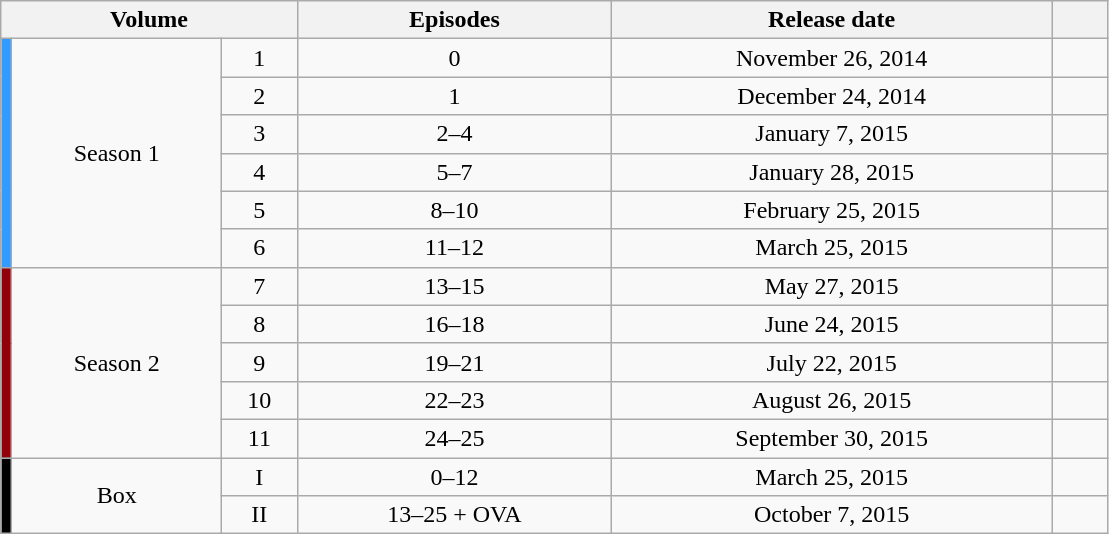<table class="wikitable" style="text-align:center;">
<tr>
<th colspan="3">Volume</th>
<th>Episodes</th>
<th>Release date</th>
<th width="5%"></th>
</tr>
<tr>
<td rowspan="6" width="1%" style="background: #339AFF"></td>
<td rowspan="6">Season 1</td>
<td>1</td>
<td>0</td>
<td>November 26, 2014</td>
<td></td>
</tr>
<tr>
<td>2</td>
<td>1</td>
<td>December 24, 2014</td>
<td></td>
</tr>
<tr>
<td>3</td>
<td>2–4</td>
<td>January 7, 2015</td>
<td></td>
</tr>
<tr>
<td>4</td>
<td>5–7</td>
<td>January 28, 2015</td>
<td></td>
</tr>
<tr>
<td>5</td>
<td>8–10</td>
<td>February 25, 2015</td>
<td></td>
</tr>
<tr>
<td>6</td>
<td>11–12</td>
<td>March 25, 2015</td>
<td></td>
</tr>
<tr>
<td rowspan="5" width="1%" style="background: #92000A"></td>
<td rowspan="5">Season 2</td>
<td>7</td>
<td>13–15</td>
<td>May 27, 2015</td>
<td></td>
</tr>
<tr>
<td>8</td>
<td>16–18</td>
<td>June 24, 2015</td>
<td></td>
</tr>
<tr>
<td>9</td>
<td>19–21</td>
<td>July 22, 2015</td>
<td></td>
</tr>
<tr>
<td>10</td>
<td>22–23</td>
<td>August 26, 2015</td>
<td></td>
</tr>
<tr>
<td>11</td>
<td>24–25</td>
<td>September 30, 2015</td>
<td></td>
</tr>
<tr>
<td rowspan="2" width="1%" style="background: #000000"></td>
<td rowspan="2">Box</td>
<td>I</td>
<td>0–12</td>
<td>March 25, 2015</td>
<td></td>
</tr>
<tr>
<td>II</td>
<td>13–25 + OVA</td>
<td>October 7, 2015</td>
<td></td>
</tr>
</table>
